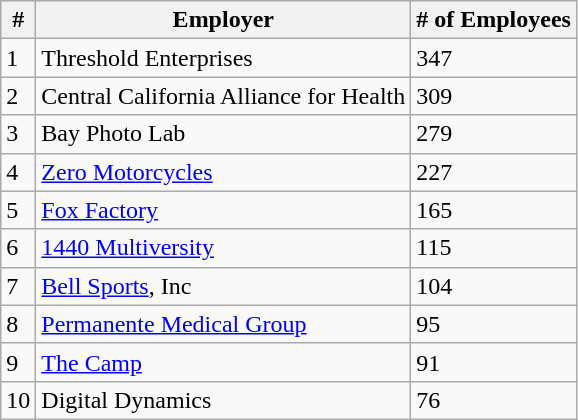<table class="wikitable" border="1">
<tr>
<th>#</th>
<th>Employer</th>
<th># of Employees</th>
</tr>
<tr>
<td>1</td>
<td>Threshold Enterprises</td>
<td>347</td>
</tr>
<tr>
<td>2</td>
<td>Central California Alliance for Health</td>
<td>309</td>
</tr>
<tr>
<td>3</td>
<td>Bay Photo Lab</td>
<td>279</td>
</tr>
<tr>
<td>4</td>
<td><a href='#'>Zero Motorcycles</a></td>
<td>227</td>
</tr>
<tr>
<td>5</td>
<td><a href='#'>Fox Factory</a></td>
<td>165</td>
</tr>
<tr>
<td>6</td>
<td><a href='#'>1440 Multiversity</a></td>
<td>115</td>
</tr>
<tr>
<td>7</td>
<td><a href='#'>Bell Sports</a>, Inc</td>
<td>104</td>
</tr>
<tr>
<td>8</td>
<td><a href='#'>Permanente Medical Group</a></td>
<td>95</td>
</tr>
<tr>
<td>9</td>
<td><a href='#'>The Camp</a></td>
<td>91</td>
</tr>
<tr>
<td>10</td>
<td>Digital Dynamics</td>
<td>76</td>
</tr>
</table>
